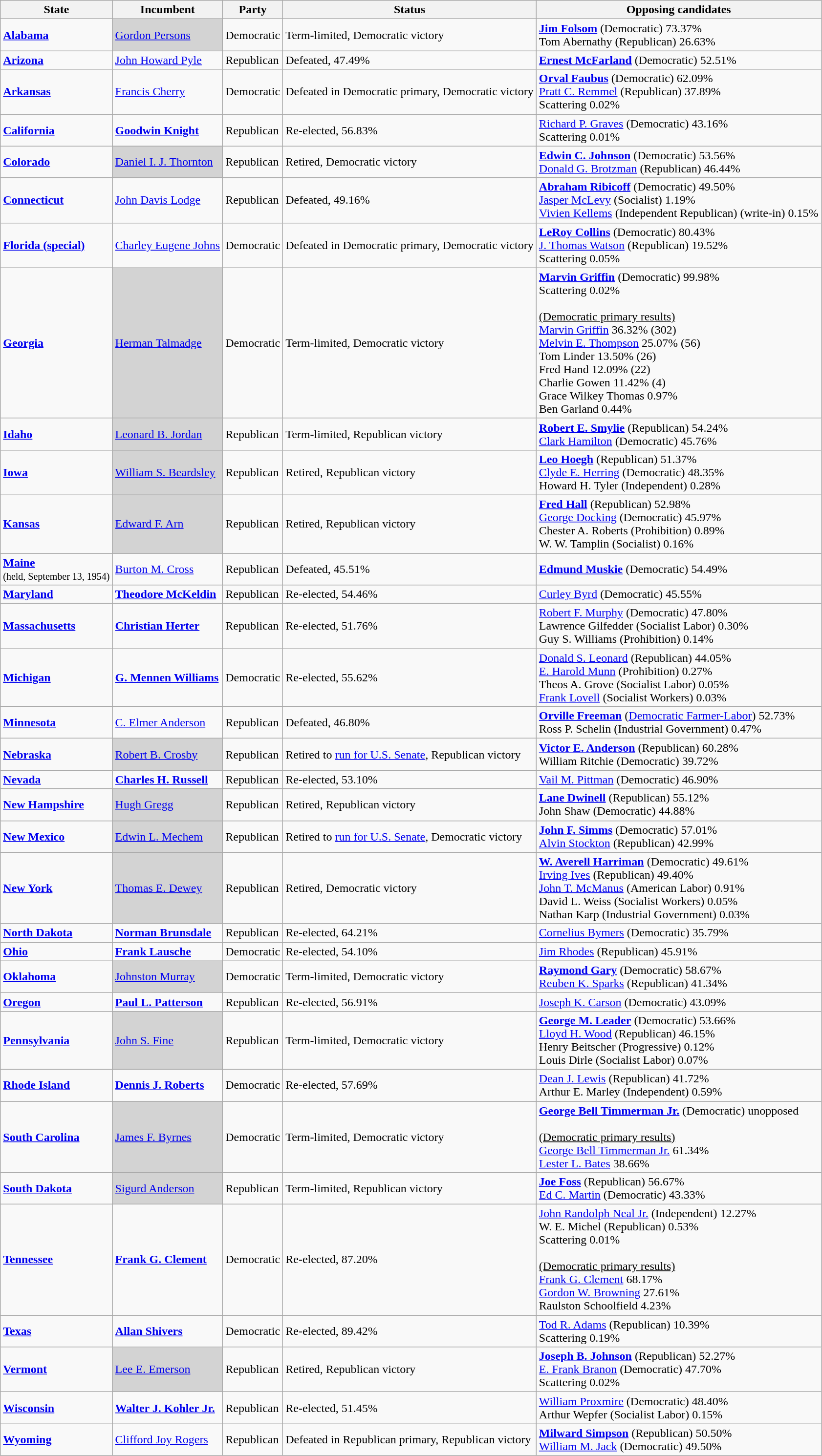<table class="wikitable">
<tr>
<th>State</th>
<th>Incumbent</th>
<th>Party</th>
<th>Status</th>
<th>Opposing candidates</th>
</tr>
<tr>
<td><strong><a href='#'>Alabama</a></strong></td>
<td bgcolor="lightgrey"><a href='#'>Gordon Persons</a></td>
<td>Democratic</td>
<td>Term-limited, Democratic victory</td>
<td><strong><a href='#'>Jim Folsom</a></strong> (Democratic) 73.37%<br>Tom Abernathy (Republican) 26.63%<br></td>
</tr>
<tr>
<td><strong><a href='#'>Arizona</a></strong></td>
<td><a href='#'>John Howard Pyle</a></td>
<td>Republican</td>
<td>Defeated, 47.49%</td>
<td><strong><a href='#'>Ernest McFarland</a></strong> (Democratic) 52.51%<br></td>
</tr>
<tr>
<td><strong><a href='#'>Arkansas</a></strong></td>
<td><a href='#'>Francis Cherry</a></td>
<td>Democratic</td>
<td>Defeated in Democratic primary, Democratic victory</td>
<td><strong><a href='#'>Orval Faubus</a></strong> (Democratic) 62.09%<br><a href='#'>Pratt C. Remmel</a> (Republican) 37.89%<br>Scattering 0.02%<br></td>
</tr>
<tr>
<td><strong><a href='#'>California</a></strong></td>
<td><strong><a href='#'>Goodwin Knight</a></strong></td>
<td>Republican</td>
<td>Re-elected, 56.83%</td>
<td><a href='#'>Richard P. Graves</a> (Democratic) 43.16%<br>Scattering 0.01%<br></td>
</tr>
<tr>
<td><strong><a href='#'>Colorado</a></strong></td>
<td bgcolor="lightgrey"><a href='#'>Daniel I. J. Thornton</a></td>
<td>Republican</td>
<td>Retired, Democratic victory</td>
<td><strong><a href='#'>Edwin C. Johnson</a></strong> (Democratic) 53.56%<br><a href='#'>Donald G. Brotzman</a> (Republican) 46.44%<br></td>
</tr>
<tr>
<td><strong><a href='#'>Connecticut</a></strong></td>
<td><a href='#'>John Davis Lodge</a></td>
<td>Republican</td>
<td>Defeated, 49.16%</td>
<td><strong><a href='#'>Abraham Ribicoff</a></strong> (Democratic) 49.50%<br><a href='#'>Jasper McLevy</a> (Socialist) 1.19%<br><a href='#'>Vivien Kellems</a> (Independent Republican) (write-in) 0.15%<br></td>
</tr>
<tr>
<td><strong><a href='#'>Florida (special)</a></strong></td>
<td><a href='#'>Charley Eugene Johns</a></td>
<td>Democratic</td>
<td>Defeated in Democratic primary, Democratic victory</td>
<td><strong><a href='#'>LeRoy Collins</a></strong> (Democratic) 80.43%<br><a href='#'>J. Thomas Watson</a> (Republican) 19.52%<br>Scattering 0.05%<br></td>
</tr>
<tr>
<td><strong><a href='#'>Georgia</a></strong></td>
<td bgcolor="lightgrey"><a href='#'>Herman Talmadge</a></td>
<td>Democratic</td>
<td>Term-limited, Democratic victory</td>
<td><strong><a href='#'>Marvin Griffin</a></strong> (Democratic) 99.98%<br>Scattering 0.02%<br><br><u>(Democratic primary results)</u><br><a href='#'>Marvin Griffin</a> 36.32% (302)<br><a href='#'>Melvin E. Thompson</a> 25.07% (56)<br>Tom Linder 13.50% (26)<br>Fred Hand 12.09% (22)<br>Charlie Gowen 11.42% (4)<br>Grace Wilkey Thomas 0.97%<br>Ben Garland 0.44%<br></td>
</tr>
<tr>
<td><strong><a href='#'>Idaho</a></strong></td>
<td bgcolor="lightgrey"><a href='#'>Leonard B. Jordan</a></td>
<td>Republican</td>
<td>Term-limited, Republican victory</td>
<td><strong><a href='#'>Robert E. Smylie</a></strong> (Republican) 54.24%<br><a href='#'>Clark Hamilton</a> (Democratic) 45.76%<br></td>
</tr>
<tr>
<td><strong><a href='#'>Iowa</a></strong></td>
<td bgcolor="lightgrey"><a href='#'>William S. Beardsley</a></td>
<td>Republican</td>
<td>Retired, Republican victory</td>
<td><strong><a href='#'>Leo Hoegh</a></strong> (Republican) 51.37%<br><a href='#'>Clyde E. Herring</a> (Democratic) 48.35%<br>Howard H. Tyler (Independent) 0.28%<br></td>
</tr>
<tr>
<td><strong><a href='#'>Kansas</a></strong></td>
<td bgcolor="lightgrey"><a href='#'>Edward F. Arn</a></td>
<td>Republican</td>
<td>Retired, Republican victory</td>
<td><strong><a href='#'>Fred Hall</a></strong> (Republican) 52.98%<br><a href='#'>George Docking</a> (Democratic) 45.97%<br>Chester A. Roberts (Prohibition) 0.89%<br>W. W. Tamplin (Socialist) 0.16%<br></td>
</tr>
<tr>
<td><strong><a href='#'>Maine</a></strong><br><small>(held, September 13, 1954)</small></td>
<td><a href='#'>Burton M. Cross</a></td>
<td>Republican</td>
<td>Defeated, 45.51%</td>
<td><strong><a href='#'>Edmund Muskie</a></strong> (Democratic) 54.49%<br></td>
</tr>
<tr>
<td><strong><a href='#'>Maryland</a></strong></td>
<td><strong><a href='#'>Theodore McKeldin</a></strong></td>
<td>Republican</td>
<td>Re-elected, 54.46%</td>
<td><a href='#'>Curley Byrd</a> (Democratic) 45.55%<br></td>
</tr>
<tr>
<td><strong><a href='#'>Massachusetts</a></strong></td>
<td><strong><a href='#'>Christian Herter</a></strong></td>
<td>Republican</td>
<td>Re-elected, 51.76%</td>
<td><a href='#'>Robert F. Murphy</a> (Democratic) 47.80%<br>Lawrence Gilfedder (Socialist Labor) 0.30%<br>Guy S. Williams (Prohibition) 0.14%<br></td>
</tr>
<tr>
<td><strong><a href='#'>Michigan</a></strong></td>
<td><strong><a href='#'>G. Mennen Williams</a></strong></td>
<td>Democratic</td>
<td>Re-elected, 55.62%</td>
<td><a href='#'>Donald S. Leonard</a> (Republican) 44.05%<br><a href='#'>E. Harold Munn</a> (Prohibition) 0.27%<br>Theos A. Grove (Socialist Labor) 0.05%<br><a href='#'>Frank Lovell</a> (Socialist Workers) 0.03%<br></td>
</tr>
<tr>
<td><strong><a href='#'>Minnesota</a></strong></td>
<td><a href='#'>C. Elmer Anderson</a></td>
<td>Republican</td>
<td>Defeated, 46.80%</td>
<td><strong><a href='#'>Orville Freeman</a></strong> (<a href='#'>Democratic Farmer-Labor</a>) 52.73%<br>Ross P. Schelin (Industrial Government) 0.47%<br></td>
</tr>
<tr>
<td><strong><a href='#'>Nebraska</a></strong></td>
<td bgcolor="lightgrey"><a href='#'>Robert B. Crosby</a></td>
<td>Republican</td>
<td>Retired to <a href='#'>run for U.S. Senate</a>, Republican victory</td>
<td><strong><a href='#'>Victor E. Anderson</a></strong> (Republican) 60.28%<br>William Ritchie (Democratic) 39.72%<br></td>
</tr>
<tr>
<td><strong><a href='#'>Nevada</a></strong></td>
<td><strong><a href='#'>Charles H. Russell</a></strong></td>
<td>Republican</td>
<td>Re-elected, 53.10%</td>
<td><a href='#'>Vail M. Pittman</a> (Democratic) 46.90%<br></td>
</tr>
<tr>
<td><strong><a href='#'>New Hampshire</a></strong></td>
<td bgcolor="lightgrey"><a href='#'>Hugh Gregg</a></td>
<td>Republican</td>
<td>Retired, Republican victory</td>
<td><strong><a href='#'>Lane Dwinell</a></strong> (Republican) 55.12%<br>John Shaw (Democratic) 44.88%<br></td>
</tr>
<tr>
<td><strong><a href='#'>New Mexico</a></strong></td>
<td bgcolor="lightgrey"><a href='#'>Edwin L. Mechem</a></td>
<td>Republican</td>
<td>Retired to <a href='#'>run for U.S. Senate</a>, Democratic victory</td>
<td><strong><a href='#'>John F. Simms</a></strong> (Democratic) 57.01%<br><a href='#'>Alvin Stockton</a> (Republican) 42.99%<br></td>
</tr>
<tr>
<td><strong><a href='#'>New York</a></strong></td>
<td bgcolor="lightgrey"><a href='#'>Thomas E. Dewey</a></td>
<td>Republican</td>
<td>Retired, Democratic victory</td>
<td><strong><a href='#'>W. Averell Harriman</a></strong> (Democratic) 49.61%<br><a href='#'>Irving Ives</a> (Republican) 49.40%<br><a href='#'>John T. McManus</a> (American Labor) 0.91%<br>David L. Weiss (Socialist Workers) 0.05%<br>Nathan Karp (Industrial Government) 0.03%<br></td>
</tr>
<tr>
<td><strong><a href='#'>North Dakota</a></strong></td>
<td><strong><a href='#'>Norman Brunsdale</a></strong></td>
<td>Republican</td>
<td>Re-elected, 64.21%</td>
<td><a href='#'>Cornelius Bymers</a> (Democratic) 35.79%<br></td>
</tr>
<tr>
<td><strong><a href='#'>Ohio</a></strong></td>
<td><strong><a href='#'>Frank Lausche</a></strong></td>
<td>Democratic</td>
<td>Re-elected, 54.10%</td>
<td><a href='#'>Jim Rhodes</a> (Republican) 45.91%<br></td>
</tr>
<tr>
<td><strong><a href='#'>Oklahoma</a></strong></td>
<td bgcolor="lightgrey"><a href='#'>Johnston Murray</a></td>
<td>Democratic</td>
<td>Term-limited, Democratic victory</td>
<td><strong><a href='#'>Raymond Gary</a></strong> (Democratic) 58.67%<br><a href='#'>Reuben K. Sparks</a> (Republican) 41.34%<br></td>
</tr>
<tr>
<td><strong><a href='#'>Oregon</a></strong></td>
<td><strong><a href='#'>Paul L. Patterson</a></strong></td>
<td>Republican</td>
<td>Re-elected, 56.91%</td>
<td><a href='#'>Joseph K. Carson</a> (Democratic) 43.09%<br></td>
</tr>
<tr>
<td><strong><a href='#'>Pennsylvania</a></strong></td>
<td bgcolor="lightgrey"><a href='#'>John S. Fine</a></td>
<td>Republican</td>
<td>Term-limited, Democratic victory</td>
<td><strong><a href='#'>George M. Leader</a></strong> (Democratic) 53.66%<br><a href='#'>Lloyd H. Wood</a> (Republican) 46.15%<br>Henry Beitscher (Progressive) 0.12%<br>Louis Dirle (Socialist Labor) 0.07%<br></td>
</tr>
<tr>
<td><strong><a href='#'>Rhode Island</a></strong></td>
<td><strong><a href='#'>Dennis J. Roberts</a></strong></td>
<td>Democratic</td>
<td>Re-elected, 57.69%</td>
<td><a href='#'>Dean J. Lewis</a> (Republican) 41.72%<br>Arthur E. Marley (Independent) 0.59%<br></td>
</tr>
<tr>
<td><strong><a href='#'>South Carolina</a></strong></td>
<td bgcolor="lightgrey"><a href='#'>James F. Byrnes</a></td>
<td>Democratic</td>
<td>Term-limited, Democratic victory</td>
<td><strong><a href='#'>George Bell Timmerman Jr.</a></strong> (Democratic) unopposed<br><br><u>(Democratic primary results)</u><br><a href='#'>George Bell Timmerman Jr.</a> 61.34%<br><a href='#'>Lester L. Bates</a> 38.66%<br></td>
</tr>
<tr>
<td><strong><a href='#'>South Dakota</a></strong></td>
<td bgcolor="lightgrey"><a href='#'>Sigurd Anderson</a></td>
<td>Republican</td>
<td>Term-limited, Republican victory</td>
<td><strong><a href='#'>Joe Foss</a></strong> (Republican) 56.67%<br><a href='#'>Ed C. Martin</a> (Democratic) 43.33%<br></td>
</tr>
<tr>
<td><strong><a href='#'>Tennessee</a></strong></td>
<td><strong><a href='#'>Frank G. Clement</a></strong></td>
<td>Democratic</td>
<td>Re-elected, 87.20%</td>
<td><a href='#'>John Randolph Neal Jr.</a> (Independent) 12.27%<br>W. E. Michel (Republican) 0.53%<br>Scattering 0.01%<br><br><u>(Democratic primary results)</u><br><a href='#'>Frank G. Clement</a> 68.17%<br><a href='#'>Gordon W. Browning</a> 27.61%<br>Raulston Schoolfield 4.23%<br></td>
</tr>
<tr>
<td><strong><a href='#'>Texas</a></strong></td>
<td><strong><a href='#'>Allan Shivers</a></strong></td>
<td>Democratic</td>
<td>Re-elected, 89.42%</td>
<td><a href='#'>Tod R. Adams</a> (Republican) 10.39%<br>Scattering 0.19%<br></td>
</tr>
<tr>
<td><strong><a href='#'>Vermont</a></strong></td>
<td bgcolor="lightgrey"><a href='#'>Lee E. Emerson</a></td>
<td>Republican</td>
<td>Retired, Republican victory</td>
<td><strong><a href='#'>Joseph B. Johnson</a></strong> (Republican) 52.27%<br><a href='#'>E. Frank Branon</a> (Democratic) 47.70%<br>Scattering 0.02%<br></td>
</tr>
<tr>
<td><strong><a href='#'>Wisconsin</a></strong></td>
<td><strong><a href='#'>Walter J. Kohler Jr.</a></strong></td>
<td>Republican</td>
<td>Re-elected, 51.45%</td>
<td><a href='#'>William Proxmire</a> (Democratic) 48.40%<br>Arthur Wepfer (Socialist Labor) 0.15%<br></td>
</tr>
<tr>
<td><strong><a href='#'>Wyoming</a></strong></td>
<td><a href='#'>Clifford Joy Rogers</a></td>
<td>Republican</td>
<td>Defeated in Republican primary, Republican victory</td>
<td><strong><a href='#'>Milward Simpson</a></strong> (Republican) 50.50%<br><a href='#'>William M. Jack</a> (Democratic) 49.50%<br></td>
</tr>
</table>
